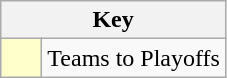<table class="wikitable" style="text-align: center;">
<tr>
<th colspan=2>Key</th>
</tr>
<tr>
<td style="background:#ffffcc; width:20px;"></td>
<td align=left>Teams to Playoffs</td>
</tr>
</table>
